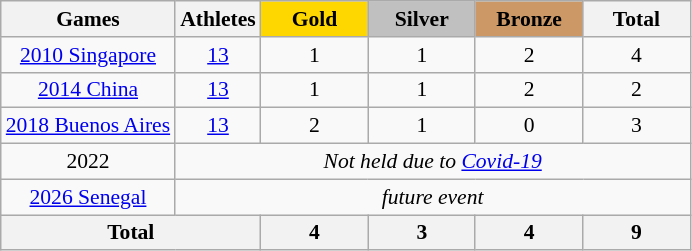<table class="wikitable" style="text-align:center; font-size:90%;">
<tr>
<th>Games</th>
<th>Athletes</th>
<td style="background:gold; width:4.5em; font-weight:bold;">Gold</td>
<td style="background:silver; width:4.5em; font-weight:bold;">Silver</td>
<td style="background:#cc9966; width:4.5em; font-weight:bold;">Bronze</td>
<th style="width:4.5em; font-weight:bold;">Total</th>
</tr>
<tr>
<td><a href='#'>2010 Singapore</a></td>
<td><a href='#'>13</a></td>
<td>1</td>
<td>1</td>
<td>2</td>
<td>4</td>
</tr>
<tr>
<td><a href='#'>2014 China</a></td>
<td><a href='#'>13</a></td>
<td>1</td>
<td>1</td>
<td>2</td>
<td>2</td>
</tr>
<tr>
<td><a href='#'>2018 Buenos Aires</a></td>
<td><a href='#'>13</a></td>
<td>2</td>
<td>1</td>
<td>0</td>
<td>3</td>
</tr>
<tr>
<td>2022</td>
<td colspan="5"><em>Not held due to <a href='#'>Covid-19</a></em></td>
</tr>
<tr>
<td><a href='#'>2026 Senegal</a></td>
<td colspan="5"><em>future event</em></td>
</tr>
<tr |>
<th colspan="2">Total</th>
<th>4</th>
<th>3</th>
<th>4</th>
<th>9</th>
</tr>
</table>
